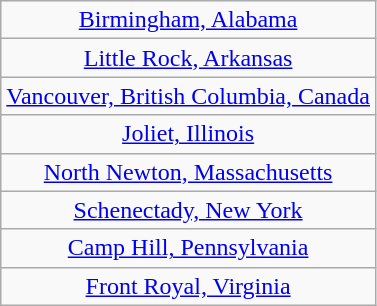<table class="wikitable" style="text-align: center;">
<tr>
<td> <a href='#'>Birmingham, Alabama</a></td>
</tr>
<tr>
<td> <a href='#'>Little Rock, Arkansas</a></td>
</tr>
<tr>
<td> <a href='#'>Vancouver, British Columbia, Canada</a></td>
</tr>
<tr>
<td> <a href='#'>Joliet, Illinois</a></td>
</tr>
<tr>
<td> <a href='#'>North Newton, Massachusetts</a></td>
</tr>
<tr>
<td> <a href='#'>Schenectady, New York</a></td>
</tr>
<tr>
<td> <a href='#'>Camp Hill, Pennsylvania</a></td>
</tr>
<tr>
<td> <a href='#'>Front Royal, Virginia</a></td>
</tr>
</table>
